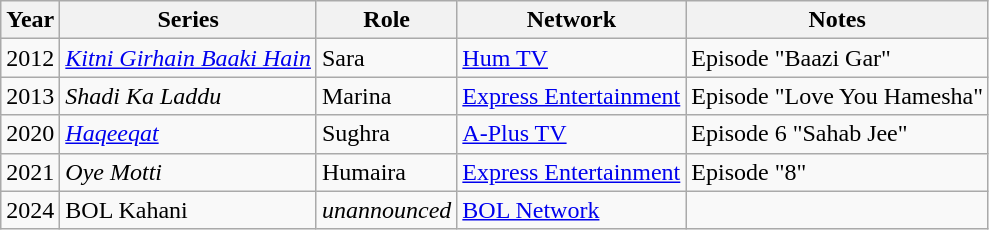<table class="wikitable">
<tr>
<th>Year</th>
<th>Series</th>
<th>Role</th>
<th>Network</th>
<th>Notes</th>
</tr>
<tr>
<td>2012</td>
<td><em><a href='#'>Kitni Girhain Baaki Hain</a></em></td>
<td>Sara</td>
<td><a href='#'>Hum TV</a></td>
<td>Episode "Baazi Gar"</td>
</tr>
<tr>
<td>2013</td>
<td><em>Shadi Ka Laddu</em></td>
<td>Marina</td>
<td><a href='#'>Express Entertainment</a></td>
<td>Episode "Love You Hamesha"</td>
</tr>
<tr>
<td>2020</td>
<td><em><a href='#'>Haqeeqat</a></em></td>
<td>Sughra</td>
<td><a href='#'>A-Plus TV</a></td>
<td>Episode 6  "Sahab Jee"</td>
</tr>
<tr>
<td>2021</td>
<td><em>Oye Motti</em></td>
<td>Humaira</td>
<td><a href='#'>Express Entertainment</a></td>
<td>Episode "8"</td>
</tr>
<tr>
<td>2024</td>
<td>BOL Kahani</td>
<td><em>unannounced</em></td>
<td><a href='#'>BOL Network</a></td>
<td></td>
</tr>
</table>
